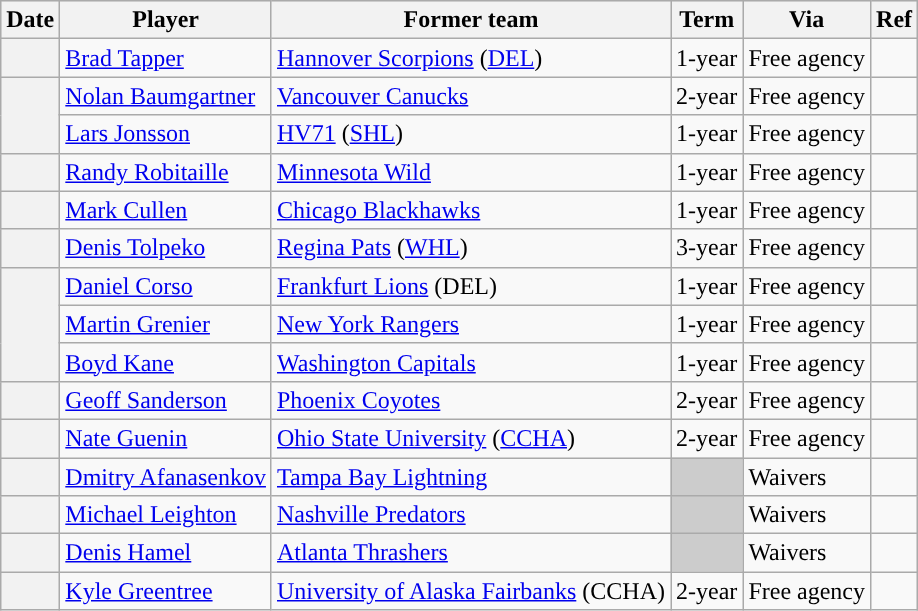<table class="wikitable plainrowheaders">
<tr style="background:#ddd; text-align:center;">
<th>Date</th>
<th>Player</th>
<th>Former team</th>
<th>Term</th>
<th>Via</th>
<th>Ref</th>
</tr>
<tr>
<th scope="row"></th>
<td><a href='#'>Brad Tapper</a></td>
<td><a href='#'>Hannover Scorpions</a> (<a href='#'>DEL</a>)</td>
<td>1-year</td>
<td>Free agency</td>
<td></td>
</tr>
<tr>
<th scope="row" rowspan=2></th>
<td><a href='#'>Nolan Baumgartner</a></td>
<td><a href='#'>Vancouver Canucks</a></td>
<td>2-year</td>
<td>Free agency</td>
<td></td>
</tr>
<tr>
<td><a href='#'>Lars Jonsson</a></td>
<td><a href='#'>HV71</a> (<a href='#'>SHL</a>)</td>
<td>1-year</td>
<td>Free agency</td>
<td></td>
</tr>
<tr>
<th scope="row"></th>
<td><a href='#'>Randy Robitaille</a></td>
<td><a href='#'>Minnesota Wild</a></td>
<td>1-year</td>
<td>Free agency</td>
<td></td>
</tr>
<tr>
<th scope="row"></th>
<td><a href='#'>Mark Cullen</a></td>
<td><a href='#'>Chicago Blackhawks</a></td>
<td>1-year</td>
<td>Free agency</td>
<td></td>
</tr>
<tr>
<th scope="row"></th>
<td><a href='#'>Denis Tolpeko</a></td>
<td><a href='#'>Regina Pats</a> (<a href='#'>WHL</a>)</td>
<td>3-year</td>
<td>Free agency</td>
<td></td>
</tr>
<tr>
<th scope="row" rowspan=3></th>
<td><a href='#'>Daniel Corso</a></td>
<td><a href='#'>Frankfurt Lions</a> (DEL)</td>
<td>1-year</td>
<td>Free agency</td>
<td></td>
</tr>
<tr>
<td><a href='#'>Martin Grenier</a></td>
<td><a href='#'>New York Rangers</a></td>
<td>1-year</td>
<td>Free agency</td>
<td></td>
</tr>
<tr>
<td><a href='#'>Boyd Kane</a></td>
<td><a href='#'>Washington Capitals</a></td>
<td>1-year</td>
<td>Free agency</td>
<td></td>
</tr>
<tr>
<th scope="row"></th>
<td><a href='#'>Geoff Sanderson</a></td>
<td><a href='#'>Phoenix Coyotes</a></td>
<td>2-year</td>
<td>Free agency</td>
<td></td>
</tr>
<tr>
<th scope="row"></th>
<td><a href='#'>Nate Guenin</a></td>
<td><a href='#'>Ohio State University</a> (<a href='#'>CCHA</a>)</td>
<td>2-year</td>
<td>Free agency</td>
<td></td>
</tr>
<tr>
<th scope="row"></th>
<td><a href='#'>Dmitry Afanasenkov</a></td>
<td><a href='#'>Tampa Bay Lightning</a></td>
<td style="background:#ccc"></td>
<td>Waivers</td>
<td></td>
</tr>
<tr>
<th scope="row"></th>
<td><a href='#'>Michael Leighton</a></td>
<td><a href='#'>Nashville Predators</a></td>
<td style="background:#ccc"></td>
<td>Waivers</td>
<td></td>
</tr>
<tr>
<th scope="row"></th>
<td><a href='#'>Denis Hamel</a></td>
<td><a href='#'>Atlanta Thrashers</a></td>
<td style="background:#ccc"></td>
<td>Waivers</td>
<td></td>
</tr>
<tr>
<th scope="row"></th>
<td><a href='#'>Kyle Greentree</a></td>
<td><a href='#'>University of Alaska Fairbanks</a> (CCHA)</td>
<td>2-year</td>
<td>Free agency</td>
<td></td>
</tr>
</table>
